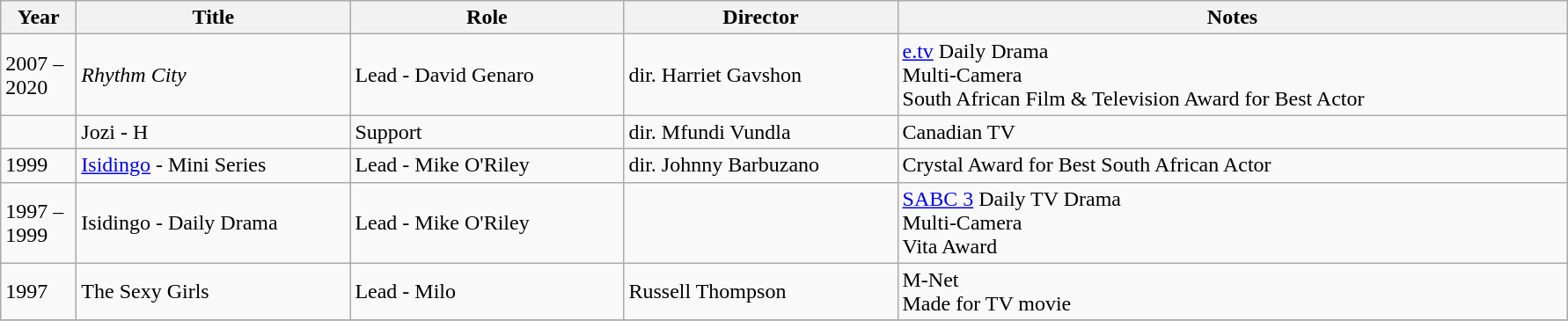<table class="wikitable sortable">
<tr>
<th style="width:50px;">Year</th>
<th style="width:200px;">Title</th>
<th style="width:200px;">Role</th>
<th class="unsortable" style="width:200px;">Director</th>
<th class="unsortable" style="width:500px;">Notes</th>
</tr>
<tr>
<td>2007 – 2020</td>
<td><em>Rhythm City</em></td>
<td>Lead - David Genaro</td>
<td>dir. Harriet Gavshon</td>
<td><a href='#'>e.tv</a> Daily Drama <br> Multi-Camera <br> South African Film & Television Award for Best Actor <br></td>
</tr>
<tr>
<td></td>
<td>Jozi - H</td>
<td>Support</td>
<td>dir. Mfundi Vundla</td>
<td>Canadian TV</td>
</tr>
<tr>
<td>1999</td>
<td><a href='#'>Isidingo</a> - Mini Series</td>
<td>Lead - Mike O'Riley</td>
<td>dir. Johnny Barbuzano</td>
<td>Crystal Award for Best South African Actor</td>
</tr>
<tr>
<td>1997 – 1999</td>
<td>Isidingo - Daily Drama</td>
<td>Lead - Mike O'Riley</td>
<td></td>
<td><a href='#'>SABC 3</a> Daily TV Drama <br> Multi-Camera <br> Vita Award <br></td>
</tr>
<tr>
<td>1997</td>
<td>The Sexy Girls</td>
<td>Lead - Milo</td>
<td>Russell Thompson</td>
<td>M-Net <br> Made for TV movie</td>
</tr>
<tr>
</tr>
</table>
